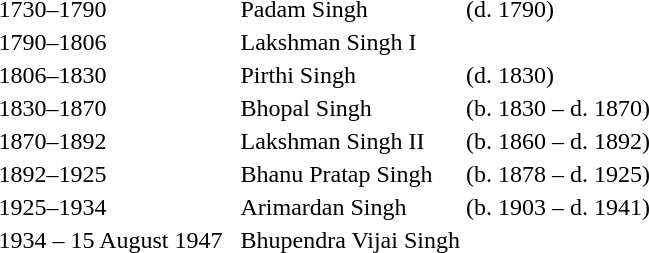<table>
<tr>
<td>1730–1790</td>
<td>Padam Singh</td>
<td>(d. 1790)</td>
</tr>
<tr>
<td>1790–1806</td>
<td>Lakshman Singh I</td>
</tr>
<tr>
<td>1806–1830</td>
<td>Pirthi Singh</td>
<td>(d. 1830)</td>
</tr>
<tr>
<td>1830–1870</td>
<td>Bhopal Singh</td>
<td>(b. 1830 – d. 1870)</td>
</tr>
<tr>
<td>1870–1892</td>
<td>Lakshman Singh II</td>
<td>(b. 1860 – d. 1892)</td>
</tr>
<tr>
<td>1892–1925</td>
<td>Bhanu Pratap Singh</td>
<td>(b. 1878 – d. 1925)</td>
</tr>
<tr>
<td>1925–1934</td>
<td>Arimardan Singh</td>
<td>(b. 1903 – d. 1941)</td>
</tr>
<tr>
<td>1934 – 15 August 1947  </td>
<td>Bhupendra Vijai Singh</td>
</tr>
</table>
